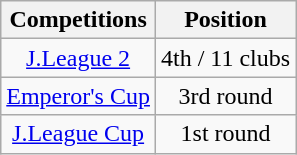<table class="wikitable" style="text-align:center;">
<tr>
<th>Competitions</th>
<th>Position</th>
</tr>
<tr>
<td><a href='#'>J.League 2</a></td>
<td>4th / 11 clubs</td>
</tr>
<tr>
<td><a href='#'>Emperor's Cup</a></td>
<td>3rd round</td>
</tr>
<tr>
<td><a href='#'>J.League Cup</a></td>
<td>1st round</td>
</tr>
</table>
